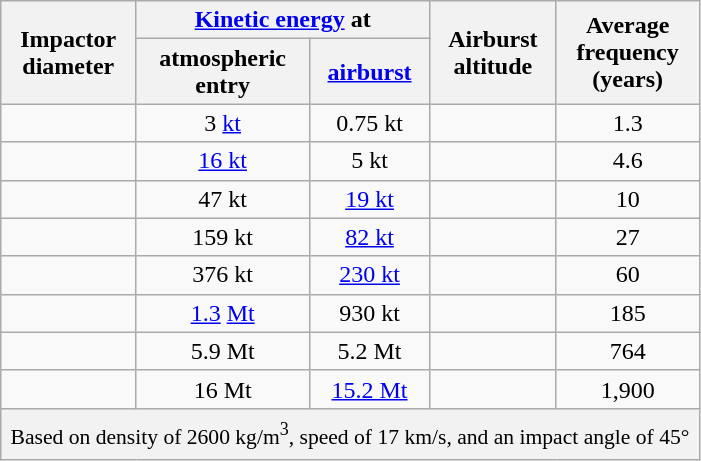<table class="wikitable floatcenter" style="text-align: center;">
<tr>
<th rowspan=2>Impactor<br>diameter</th>
<th colspan=2><a href='#'>Kinetic energy</a> at</th>
<th rowspan=2>Airburst<br>altitude</th>
<th rowspan=2>Average<br>frequency<br>(years)</th>
</tr>
<tr>
<th>atmospheric<br>entry</th>
<th><a href='#'>airburst</a></th>
</tr>
<tr>
<td></td>
<td>3 <a href='#'>kt</a></td>
<td>0.75 kt</td>
<td></td>
<td>1.3</td>
</tr>
<tr>
<td></td>
<td><a href='#'>16 kt</a></td>
<td>5 kt</td>
<td></td>
<td>4.6</td>
</tr>
<tr>
<td></td>
<td>47 kt</td>
<td><a href='#'>19 kt</a></td>
<td></td>
<td>10</td>
</tr>
<tr>
<td></td>
<td>159 kt</td>
<td><a href='#'>82 kt</a></td>
<td></td>
<td>27</td>
</tr>
<tr>
<td></td>
<td>376 kt</td>
<td><a href='#'>230 kt</a></td>
<td></td>
<td>60</td>
</tr>
<tr>
<td></td>
<td><a href='#'>1.3</a> <a href='#'>Mt</a></td>
<td>930 kt</td>
<td></td>
<td>185</td>
</tr>
<tr>
<td></td>
<td>5.9 Mt</td>
<td>5.2 Mt</td>
<td></td>
<td>764</td>
</tr>
<tr>
<td></td>
<td>16 Mt</td>
<td><a href='#'>15.2 Mt</a></td>
<td></td>
<td>1,900</td>
</tr>
<tr>
<th colspan=5 style="font-size: 0.9em; font-weight: normal; text-align: left; padding: 6px;">Based on density of 2600 kg/m<sup>3</sup>, speed of 17 km/s, and an impact angle of 45°</th>
</tr>
</table>
